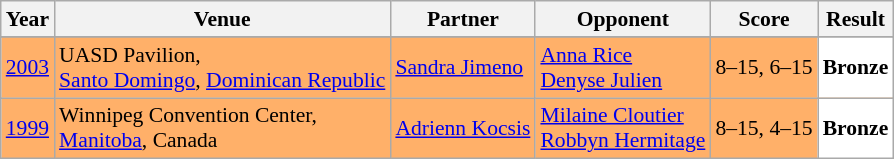<table class="sortable wikitable" style="font-size: 90%;">
<tr>
<th>Year</th>
<th>Venue</th>
<th>Partner</th>
<th>Opponent</th>
<th>Score</th>
<th>Result</th>
</tr>
<tr>
</tr>
<tr style="background:#FFB069">
<td align="center"><a href='#'>2003</a></td>
<td align="left">UASD Pavilion,<br><a href='#'>Santo Domingo</a>, <a href='#'>Dominican Republic</a></td>
<td align="left"> <a href='#'>Sandra Jimeno</a></td>
<td align="left"> <a href='#'>Anna Rice</a><br> <a href='#'>Denyse Julien</a></td>
<td align="left">8–15, 6–15</td>
<td style="text-align:left; background:white"> <strong>Bronze</strong></td>
</tr>
<tr style="background:#FFB069">
<td align="center"><a href='#'>1999</a></td>
<td align="left">Winnipeg Convention Center,<br><a href='#'>Manitoba</a>, Canada</td>
<td align="left"> <a href='#'>Adrienn Kocsis</a></td>
<td align="left"> <a href='#'>Milaine Cloutier</a><br> <a href='#'>Robbyn Hermitage</a></td>
<td align="left">8–15, 4–15</td>
<td style="text-align:left; background:white"> <strong>Bronze</strong></td>
</tr>
</table>
